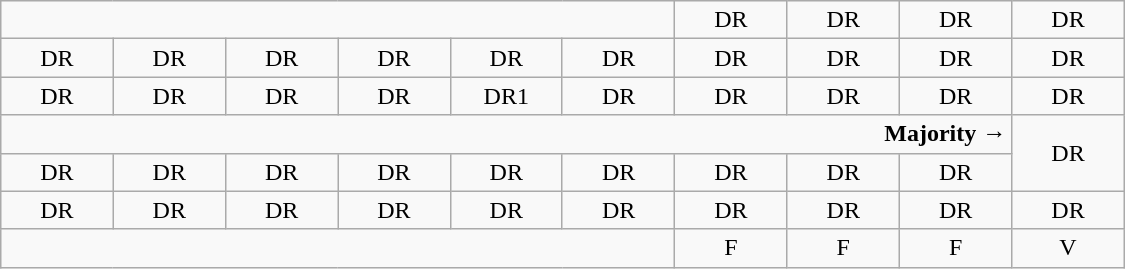<table class="wikitable" style="text-align:center" width=750px>
<tr>
<td colspan=6> </td>
<td>DR</td>
<td>DR</td>
<td>DR</td>
<td>DR</td>
</tr>
<tr>
<td width=50px >DR</td>
<td width=50px >DR</td>
<td width=50px >DR</td>
<td width=50px >DR</td>
<td width=50px >DR</td>
<td width=50px >DR</td>
<td width=50px >DR</td>
<td width=50px >DR</td>
<td width=50px >DR</td>
<td width=50px >DR</td>
</tr>
<tr>
<td>DR</td>
<td>DR</td>
<td>DR</td>
<td>DR</td>
<td>DR1</td>
<td>DR</td>
<td>DR</td>
<td>DR</td>
<td>DR</td>
<td>DR</td>
</tr>
<tr>
<td colspan=9 style="text-align:right"><strong>Majority →</strong></td>
<td rowspan=2 >DR</td>
</tr>
<tr>
<td>DR<br></td>
<td>DR<br></td>
<td>DR<br></td>
<td>DR<br></td>
<td>DR</td>
<td>DR</td>
<td>DR</td>
<td>DR</td>
<td>DR</td>
</tr>
<tr>
<td>DR<br></td>
<td>DR<br></td>
<td>DR<br></td>
<td>DR<br></td>
<td>DR<br></td>
<td>DR<br></td>
<td>DR<br></td>
<td>DR<br></td>
<td>DR<br></td>
<td>DR<br></td>
</tr>
<tr>
<td colspan=6> </td>
<td>F</td>
<td>F</td>
<td>F<br></td>
<td>V</td>
</tr>
</table>
